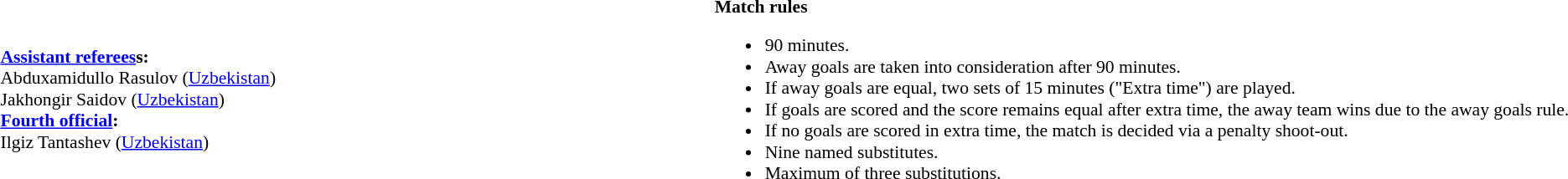<table style="width:100%; font-size:90%;">
<tr>
<td><br><strong><a href='#'>Assistant referees</a>s:</strong>
<br>Abduxamidullo Rasulov (<a href='#'>Uzbekistan</a>)
<br>Jakhongir Saidov (<a href='#'>Uzbekistan</a>)
<br><strong><a href='#'>Fourth official</a>:</strong>
<br>Ilgiz Tantashev (<a href='#'>Uzbekistan</a>)</td>
<td style="width:55%;vertical-align:top;"><br><strong>Match rules</strong><ul><li>90 minutes.</li><li>Away goals are taken into consideration after 90 minutes.</li><li>If away goals are equal, two sets of 15 minutes ("Extra time") are played.</li><li>If goals are scored and the score remains equal after extra time, the away team wins due to the away goals rule.</li><li>If no goals are scored in extra time, the match is decided via a penalty shoot-out.</li><li>Nine named substitutes.</li><li>Maximum of three substitutions.</li></ul></td>
</tr>
</table>
